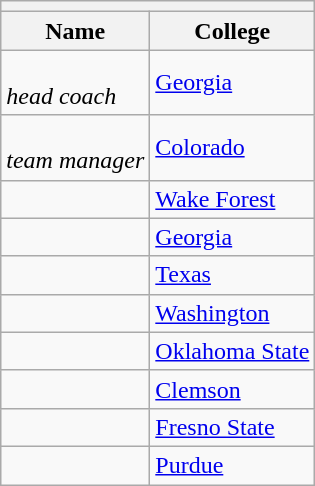<table class="wikitable sortable">
<tr>
<th colspan=2></th>
</tr>
<tr>
<th>Name</th>
<th>College</th>
</tr>
<tr>
<td><br><em>head coach</em></td>
<td><a href='#'>Georgia</a></td>
</tr>
<tr>
<td><br><em>team manager</em></td>
<td><a href='#'>Colorado</a></td>
</tr>
<tr>
<td></td>
<td><a href='#'>Wake Forest</a></td>
</tr>
<tr>
<td></td>
<td><a href='#'>Georgia</a></td>
</tr>
<tr>
<td></td>
<td><a href='#'>Texas</a></td>
</tr>
<tr>
<td></td>
<td><a href='#'>Washington</a></td>
</tr>
<tr>
<td></td>
<td><a href='#'>Oklahoma State</a></td>
</tr>
<tr>
<td></td>
<td><a href='#'>Clemson</a></td>
</tr>
<tr>
<td></td>
<td><a href='#'>Fresno State</a></td>
</tr>
<tr>
<td></td>
<td><a href='#'>Purdue</a></td>
</tr>
</table>
